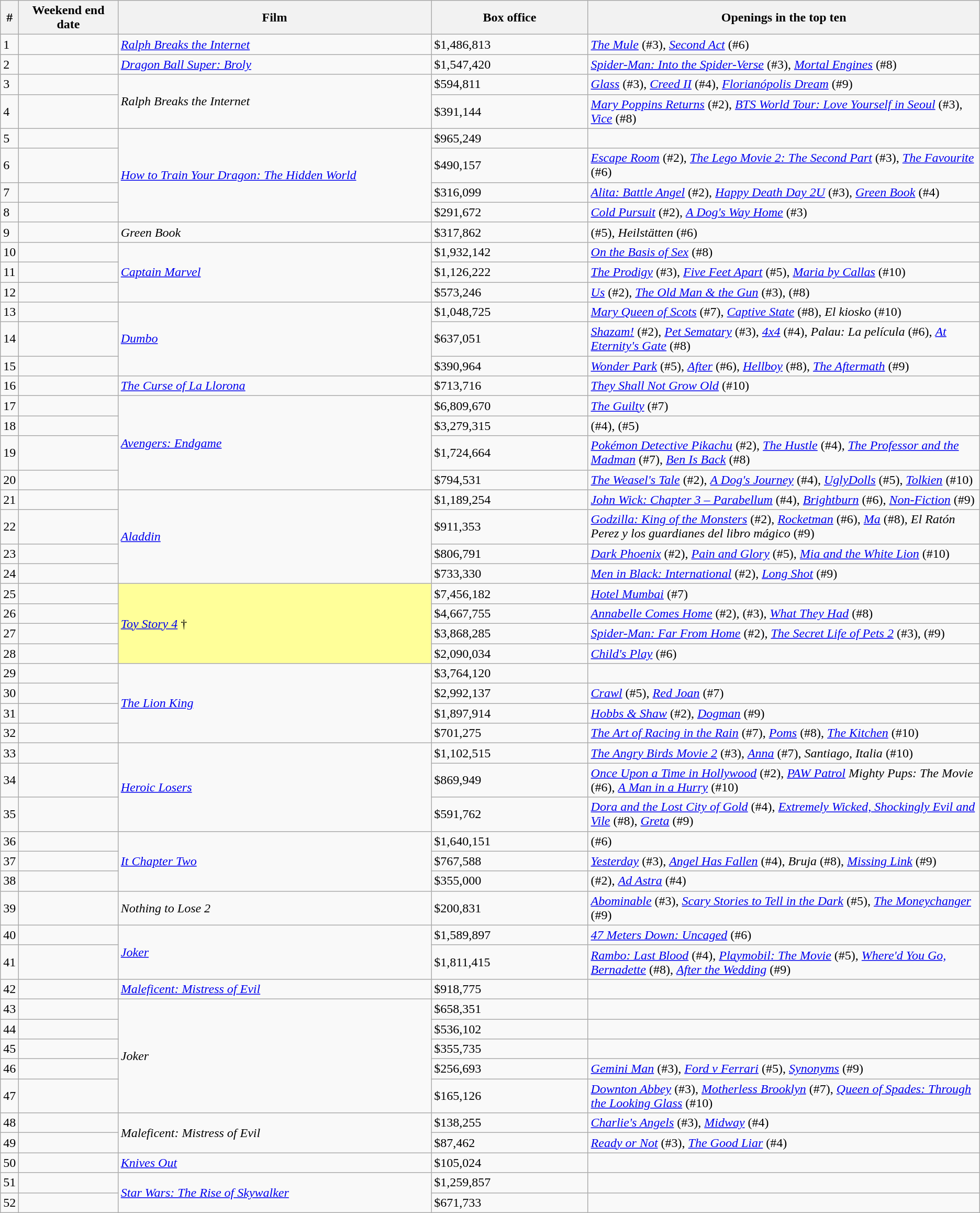<table class="wikitable sortable">
<tr>
<th abbr="Week">#</th>
<th abbr="Date" style="width:130px">Weekend end date</th>
<th width="32%">Film</th>
<th width="16%">Box office</th>
<th style="width:40%;">Openings in the top ten</th>
</tr>
<tr>
<td>1</td>
<td></td>
<td><em><a href='#'>Ralph Breaks the Internet</a></em></td>
<td>$1,486,813</td>
<td><em><a href='#'>The Mule</a></em> (#3), <em><a href='#'>Second Act</a></em> (#6)</td>
</tr>
<tr>
<td>2</td>
<td></td>
<td><em><a href='#'>Dragon Ball Super: Broly</a></em></td>
<td>$1,547,420</td>
<td><em><a href='#'>Spider-Man: Into the Spider-Verse</a></em> (#3), <em><a href='#'>Mortal Engines</a></em> (#8)</td>
</tr>
<tr>
<td>3</td>
<td></td>
<td rowspan="2"><em>Ralph Breaks the Internet</em></td>
<td>$594,811</td>
<td><em><a href='#'>Glass</a></em> (#3), <em><a href='#'>Creed II</a></em> (#4), <em><a href='#'>Florianópolis Dream</a></em> (#9)</td>
</tr>
<tr>
<td>4</td>
<td></td>
<td>$391,144</td>
<td><em><a href='#'>Mary Poppins Returns</a></em> (#2), <em><a href='#'>BTS World Tour: Love Yourself in Seoul</a></em> (#3), <em><a href='#'>Vice</a></em> (#8)</td>
</tr>
<tr>
<td>5</td>
<td></td>
<td rowspan="4"><em><a href='#'>How to Train Your Dragon: The Hidden World</a></em></td>
<td>$965,249</td>
<td></td>
</tr>
<tr>
<td>6</td>
<td></td>
<td>$490,157</td>
<td><em><a href='#'>Escape Room</a></em> (#2), <em><a href='#'>The Lego Movie 2: The Second Part</a></em> (#3), <em><a href='#'>The Favourite</a></em> (#6)</td>
</tr>
<tr>
<td>7</td>
<td></td>
<td>$316,099</td>
<td><em><a href='#'>Alita: Battle Angel</a></em> (#2), <em><a href='#'>Happy Death Day 2U</a></em> (#3), <em><a href='#'>Green Book</a></em> (#4)</td>
</tr>
<tr>
<td>8</td>
<td></td>
<td>$291,672</td>
<td><em><a href='#'>Cold Pursuit</a></em> (#2), <em><a href='#'>A Dog's Way Home</a></em> (#3)</td>
</tr>
<tr>
<td>9</td>
<td></td>
<td><em>Green Book</em></td>
<td>$317,862</td>
<td><em></em> (#5), <em>Heilstätten</em> (#6)</td>
</tr>
<tr>
<td>10</td>
<td></td>
<td rowspan="3"><em><a href='#'>Captain Marvel</a></em></td>
<td>$1,932,142</td>
<td><em><a href='#'>On the Basis of Sex</a></em> (#8)</td>
</tr>
<tr>
<td>11</td>
<td></td>
<td>$1,126,222</td>
<td><em><a href='#'>The Prodigy</a></em> (#3), <em><a href='#'>Five Feet Apart</a></em> (#5), <em><a href='#'>Maria by Callas</a></em> (#10)</td>
</tr>
<tr>
<td>12</td>
<td></td>
<td>$573,246</td>
<td><em><a href='#'>Us</a></em> (#2), <em><a href='#'>The Old Man & the Gun</a></em> (#3), <em></em> (#8)</td>
</tr>
<tr>
<td>13</td>
<td></td>
<td rowspan="3"><em><a href='#'>Dumbo</a></em></td>
<td>$1,048,725</td>
<td><em><a href='#'>Mary Queen of Scots</a></em> (#7), <em><a href='#'>Captive State</a></em> (#8), <em>El kiosko</em> (#10)</td>
</tr>
<tr>
<td>14</td>
<td></td>
<td>$637,051</td>
<td><em><a href='#'>Shazam!</a></em> (#2), <em><a href='#'>Pet Sematary</a></em> (#3), <em><a href='#'>4x4</a></em> (#4), <em>Palau: La película</em> (#6), <em><a href='#'>At Eternity's Gate</a></em> (#8)</td>
</tr>
<tr>
<td>15</td>
<td></td>
<td>$390,964</td>
<td><em><a href='#'>Wonder Park</a></em> (#5), <em><a href='#'>After</a></em> (#6), <em><a href='#'>Hellboy</a></em> (#8), <em><a href='#'>The Aftermath</a></em> (#9)</td>
</tr>
<tr>
<td>16</td>
<td></td>
<td><em><a href='#'>The Curse of La Llorona</a></em></td>
<td>$713,716</td>
<td><em><a href='#'>They Shall Not Grow Old</a></em> (#10)</td>
</tr>
<tr>
<td>17</td>
<td></td>
<td rowspan="4"><em><a href='#'>Avengers: Endgame</a></em></td>
<td>$6,809,670</td>
<td><em><a href='#'>The Guilty</a></em> (#7)</td>
</tr>
<tr>
<td>18</td>
<td></td>
<td>$3,279,315</td>
<td><em></em> (#4), <em></em> (#5)</td>
</tr>
<tr>
<td>19</td>
<td></td>
<td>$1,724,664</td>
<td><em><a href='#'>Pokémon Detective Pikachu</a></em> (#2), <em><a href='#'>The Hustle</a></em> (#4), <em><a href='#'>The Professor and the Madman</a></em> (#7), <em><a href='#'>Ben Is Back</a></em> (#8)</td>
</tr>
<tr>
<td>20</td>
<td></td>
<td>$794,531</td>
<td><em><a href='#'>The Weasel's Tale</a></em> (#2), <em><a href='#'>A Dog's Journey</a></em> (#4), <em><a href='#'>UglyDolls</a></em> (#5), <em><a href='#'>Tolkien</a></em> (#10)</td>
</tr>
<tr>
<td>21</td>
<td></td>
<td rowspan="4"><em><a href='#'>Aladdin</a></em></td>
<td>$1,189,254</td>
<td><em><a href='#'>John Wick: Chapter 3 – Parabellum</a></em> (#4), <em><a href='#'>Brightburn</a></em> (#6), <em><a href='#'>Non-Fiction</a></em> (#9)</td>
</tr>
<tr>
<td>22</td>
<td></td>
<td>$911,353</td>
<td><em><a href='#'>Godzilla: King of the Monsters</a></em> (#2), <em><a href='#'>Rocketman</a></em> (#6), <em><a href='#'>Ma</a></em> (#8), <em>El Ratón Perez y los guardianes del libro mágico</em> (#9)</td>
</tr>
<tr>
<td>23</td>
<td></td>
<td>$806,791</td>
<td><em><a href='#'>Dark Phoenix</a></em> (#2), <em><a href='#'>Pain and Glory</a></em> (#5), <em><a href='#'>Mia and the White Lion</a></em> (#10)</td>
</tr>
<tr>
<td>24</td>
<td></td>
<td>$733,330</td>
<td><em><a href='#'>Men in Black: International</a></em> (#2), <em><a href='#'>Long Shot</a></em> (#9)</td>
</tr>
<tr>
<td>25</td>
<td></td>
<td rowspan="4" style="background-color:#FFFF99"><em><a href='#'>Toy Story 4</a></em> †</td>
<td>$7,456,182</td>
<td><em><a href='#'>Hotel Mumbai</a></em> (#7)</td>
</tr>
<tr>
<td>26</td>
<td></td>
<td>$4,667,755</td>
<td><em><a href='#'>Annabelle Comes Home</a></em> (#2), <em></em> (#3), <em><a href='#'>What They Had</a></em> (#8)</td>
</tr>
<tr>
<td>27</td>
<td></td>
<td>$3,868,285</td>
<td><em><a href='#'>Spider-Man: Far From Home</a></em> (#2), <em><a href='#'>The Secret Life of Pets 2</a></em> (#3), <em></em> (#9)</td>
</tr>
<tr>
<td>28</td>
<td></td>
<td>$2,090,034</td>
<td><em><a href='#'>Child's Play</a></em> (#6)</td>
</tr>
<tr>
<td>29</td>
<td></td>
<td rowspan="4"><em><a href='#'>The Lion King</a></em></td>
<td>$3,764,120</td>
<td></td>
</tr>
<tr>
<td>30</td>
<td></td>
<td>$2,992,137</td>
<td><em><a href='#'>Crawl</a></em> (#5), <em><a href='#'>Red Joan</a></em> (#7)</td>
</tr>
<tr>
<td>31</td>
<td></td>
<td>$1,897,914</td>
<td><em><a href='#'>Hobbs & Shaw</a></em> (#2), <em><a href='#'>Dogman</a></em> (#9)</td>
</tr>
<tr>
<td>32</td>
<td></td>
<td>$701,275</td>
<td><em><a href='#'>The Art of Racing in the Rain</a></em> (#7), <em><a href='#'>Poms</a></em> (#8), <em><a href='#'>The Kitchen</a></em> (#10)</td>
</tr>
<tr>
<td>33</td>
<td></td>
<td rowspan="3"><em><a href='#'>Heroic Losers</a></em></td>
<td>$1,102,515</td>
<td><em><a href='#'>The Angry Birds Movie 2</a></em> (#3), <em><a href='#'>Anna</a></em> (#7), <em>Santiago, Italia</em> (#10)</td>
</tr>
<tr>
<td>34</td>
<td></td>
<td>$869,949</td>
<td><em><a href='#'>Once Upon a Time in Hollywood</a></em> (#2), <em><a href='#'>PAW Patrol</a> Mighty Pups: The Movie</em> (#6), <em><a href='#'>A Man in a Hurry</a></em> (#10)</td>
</tr>
<tr>
<td>35</td>
<td></td>
<td>$591,762</td>
<td><em><a href='#'>Dora and the Lost City of Gold</a></em> (#4), <em><a href='#'>Extremely Wicked, Shockingly Evil and Vile</a></em> (#8), <em><a href='#'>Greta</a></em> (#9)</td>
</tr>
<tr>
<td>36</td>
<td></td>
<td rowspan="3"><em><a href='#'>It Chapter Two</a></em></td>
<td>$1,640,151</td>
<td><em></em> (#6)</td>
</tr>
<tr>
<td>37</td>
<td></td>
<td>$767,588</td>
<td><em><a href='#'>Yesterday</a></em> (#3), <em><a href='#'>Angel Has Fallen</a></em> (#4), <em>Bruja</em> (#8), <em><a href='#'>Missing Link</a></em> (#9)</td>
</tr>
<tr>
<td>38</td>
<td></td>
<td>$355,000</td>
<td><em></em> (#2), <em><a href='#'>Ad Astra</a></em> (#4)</td>
</tr>
<tr>
<td>39</td>
<td></td>
<td><em>Nothing to Lose 2</em></td>
<td>$200,831</td>
<td><em><a href='#'>Abominable</a></em> (#3), <em><a href='#'>Scary Stories to Tell in the Dark</a></em> (#5), <em><a href='#'>The Moneychanger</a></em> (#9)</td>
</tr>
<tr>
<td>40</td>
<td></td>
<td rowspan="2"><em><a href='#'>Joker</a></em></td>
<td>$1,589,897</td>
<td><em><a href='#'>47 Meters Down: Uncaged</a></em> (#6)</td>
</tr>
<tr>
<td>41</td>
<td></td>
<td>$1,811,415</td>
<td><em><a href='#'>Rambo: Last Blood</a></em> (#4), <em><a href='#'>Playmobil: The Movie</a></em> (#5), <em><a href='#'>Where'd You Go, Bernadette</a></em> (#8), <em><a href='#'>After the Wedding</a></em> (#9)</td>
</tr>
<tr>
<td>42</td>
<td></td>
<td><em><a href='#'>Maleficent: Mistress of Evil</a></em></td>
<td>$918,775</td>
<td></td>
</tr>
<tr>
<td>43</td>
<td></td>
<td rowspan="5"><em>Joker</em></td>
<td>$658,351</td>
<td></td>
</tr>
<tr>
<td>44</td>
<td></td>
<td>$536,102</td>
<td></td>
</tr>
<tr>
<td>45</td>
<td></td>
<td>$355,735</td>
<td></td>
</tr>
<tr>
<td>46</td>
<td></td>
<td>$256,693</td>
<td><em><a href='#'>Gemini Man</a></em> (#3), <em><a href='#'>Ford v Ferrari</a></em> (#5), <em><a href='#'>Synonyms</a></em> (#9)</td>
</tr>
<tr>
<td>47</td>
<td></td>
<td>$165,126</td>
<td><em><a href='#'>Downton Abbey</a></em> (#3), <em><a href='#'>Motherless Brooklyn</a></em> (#7), <em><a href='#'>Queen of Spades: Through the Looking Glass</a></em> (#10)</td>
</tr>
<tr>
<td>48</td>
<td></td>
<td rowspan="2"><em>Maleficent: Mistress of Evil</em></td>
<td>$138,255</td>
<td><em><a href='#'>Charlie's Angels</a></em> (#3), <em><a href='#'>Midway</a></em> (#4)</td>
</tr>
<tr>
<td>49</td>
<td></td>
<td>$87,462</td>
<td><em><a href='#'>Ready or Not</a></em> (#3), <em><a href='#'>The Good Liar</a></em> (#4)</td>
</tr>
<tr>
<td>50</td>
<td></td>
<td><em><a href='#'>Knives Out</a></em></td>
<td>$105,024</td>
<td></td>
</tr>
<tr>
<td>51</td>
<td></td>
<td rowspan="2"><em><a href='#'>Star Wars: The Rise of Skywalker</a></em></td>
<td>$1,259,857</td>
<td></td>
</tr>
<tr>
<td>52</td>
<td></td>
<td>$671,733</td>
<td></td>
</tr>
</table>
